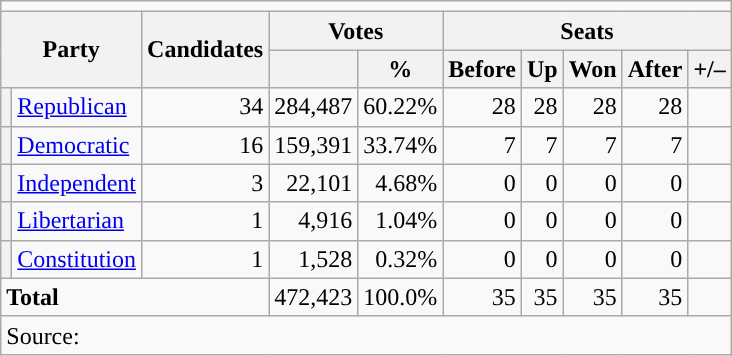<table class="wikitable">
<tr>
<td colspan=15 align=center></td>
</tr>
<tr>
<th rowspan="2" colspan="2">Party</th>
<th rowspan="2">Candidates</th>
<th colspan="2">Votes</th>
<th colspan="5">Seats</th>
</tr>
<tr>
<th></th>
<th>%</th>
<th>Before</th>
<th>Up</th>
<th>Won</th>
<th>After</th>
<th>+/–</th>
</tr>
<tr>
<th style="background-color:"></th>
<td><a href='#'>Republican</a></td>
<td align="right">34</td>
<td align="right">284,487</td>
<td align="right">60.22%</td>
<td align="right">28</td>
<td align="right">28</td>
<td align="right">28</td>
<td align="right">28</td>
<td align="right"></td>
</tr>
<tr>
<th style="background-color:"></th>
<td><a href='#'>Democratic</a></td>
<td align="right">16</td>
<td align="right">159,391</td>
<td align="right">33.74%</td>
<td align="right">7</td>
<td align="right">7</td>
<td align="right">7</td>
<td align="right">7</td>
<td align="right"></td>
</tr>
<tr>
<th style="background-color:"></th>
<td><a href='#'>Independent</a></td>
<td align="right">3</td>
<td align="right">22,101</td>
<td align="right">4.68%</td>
<td align="right">0</td>
<td align="right">0</td>
<td align="right">0</td>
<td align="right">0</td>
<td align="right"></td>
</tr>
<tr>
<th style="background-color:"></th>
<td><a href='#'>Libertarian</a></td>
<td align="right">1</td>
<td align="right">4,916</td>
<td align="right">1.04%</td>
<td align="right">0</td>
<td align="right">0</td>
<td align="right">0</td>
<td align="right">0</td>
<td align="right"></td>
</tr>
<tr>
<th style="background-color:"></th>
<td><a href='#'>Constitution</a></td>
<td align="right">1</td>
<td align="right">1,528</td>
<td align="right">0.32%</td>
<td align="right">0</td>
<td align="right">0</td>
<td align="right">0</td>
<td align="right">0</td>
<td align="right"></td>
</tr>
<tr>
<td colspan="3" align="left"><strong>Total</strong></td>
<td align="right">472,423</td>
<td align="right">100.0%</td>
<td align="right">35</td>
<td align="right">35</td>
<td align="right">35</td>
<td align="right">35</td>
<td align="right"></td>
</tr>
<tr>
<td colspan="10">Source: </td>
</tr>
</table>
